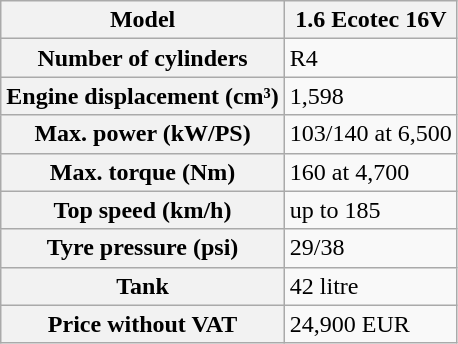<table class="wikitable">
<tr class="backgroundcolor5">
<th>Model</th>
<th>1.6 Ecotec 16V</th>
</tr>
<tr>
<th>Number of cylinders</th>
<td>R4</td>
</tr>
<tr>
<th>Engine displacement (cm³)</th>
<td>1,598</td>
</tr>
<tr>
<th>Max. power (kW/PS)</th>
<td>103/140 at 6,500</td>
</tr>
<tr>
<th>Max. torque (Nm)</th>
<td>160 at 4,700</td>
</tr>
<tr>
<th>Top speed (km/h)</th>
<td>up to 185</td>
</tr>
<tr>
<th>Tyre pressure (psi)</th>
<td>29/38</td>
</tr>
<tr>
<th>Tank</th>
<td>42 litre</td>
</tr>
<tr>
<th>Price without VAT</th>
<td>24,900 EUR</td>
</tr>
</table>
